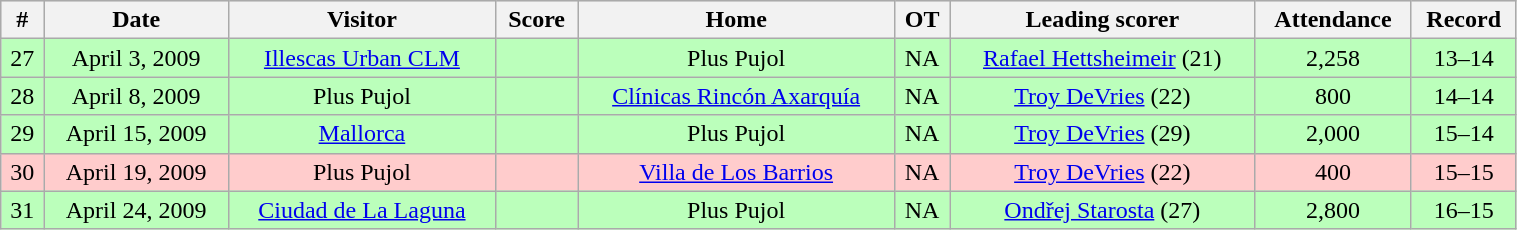<table class="wikitable" width="80%">
<tr align="center"  bgcolor="#dddddd">
<th>#</th>
<th>Date</th>
<th>Visitor</th>
<th>Score</th>
<th>Home</th>
<th>OT</th>
<th>Leading scorer</th>
<th>Attendance</th>
<th>Record</th>
</tr>
<tr align="center" bgcolor="#bbffbb">
<td>27</td>
<td>April 3, 2009</td>
<td><a href='#'>Illescas Urban CLM</a></td>
<td></td>
<td>Plus Pujol</td>
<td>NA</td>
<td><a href='#'>Rafael Hettsheimeir</a> (21)</td>
<td>2,258</td>
<td>13–14</td>
</tr>
<tr align="center" bgcolor="#bbffbb">
<td>28</td>
<td>April 8, 2009</td>
<td>Plus Pujol</td>
<td></td>
<td><a href='#'>Clínicas Rincón Axarquía</a></td>
<td>NA</td>
<td><a href='#'>Troy DeVries</a> (22)</td>
<td>800</td>
<td>14–14</td>
</tr>
<tr align="center" bgcolor="#bbffbb">
<td>29</td>
<td>April 15, 2009</td>
<td><a href='#'>Mallorca</a></td>
<td></td>
<td>Plus Pujol</td>
<td>NA</td>
<td><a href='#'>Troy DeVries</a> (29)</td>
<td>2,000</td>
<td>15–14</td>
</tr>
<tr align="center" bgcolor="#ffcccc">
<td>30</td>
<td>April 19, 2009</td>
<td>Plus Pujol</td>
<td></td>
<td><a href='#'>Villa de Los Barrios</a></td>
<td>NA</td>
<td><a href='#'>Troy DeVries</a> (22)</td>
<td>400</td>
<td>15–15</td>
</tr>
<tr align="center" bgcolor="#bbffbb">
<td>31</td>
<td>April 24, 2009</td>
<td><a href='#'>Ciudad de La Laguna</a></td>
<td></td>
<td>Plus Pujol</td>
<td>NA</td>
<td><a href='#'>Ondřej Starosta</a> (27)</td>
<td>2,800</td>
<td>16–15</td>
</tr>
</table>
